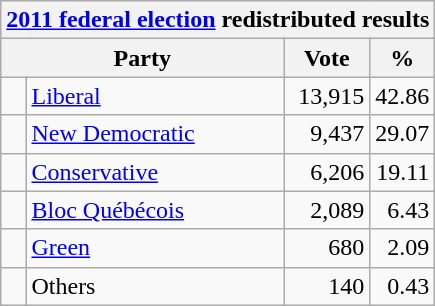<table class="wikitable">
<tr>
<th colspan="4"><a href='#'>2011 federal election</a> redistributed results</th>
</tr>
<tr>
<th bgcolor="#DDDDFF" width="130px" colspan="2">Party</th>
<th bgcolor="#DDDDFF" width="50px">Vote</th>
<th bgcolor="#DDDDFF" width="30px">%</th>
</tr>
<tr>
<td> </td>
<td><a href='#'>Liberal</a></td>
<td align=right>13,915</td>
<td align=right>42.86</td>
</tr>
<tr>
<td> </td>
<td><a href='#'>New Democratic</a></td>
<td align=right>9,437</td>
<td align=right>29.07</td>
</tr>
<tr>
<td> </td>
<td><a href='#'>Conservative</a></td>
<td align=right>6,206</td>
<td align=right>19.11</td>
</tr>
<tr>
<td> </td>
<td><a href='#'>Bloc Québécois</a></td>
<td align=right>2,089</td>
<td align=right>6.43</td>
</tr>
<tr>
<td> </td>
<td><a href='#'>Green</a></td>
<td align=right>680</td>
<td align=right>2.09</td>
</tr>
<tr>
<td> </td>
<td>Others</td>
<td align=right>140</td>
<td align=right>0.43</td>
</tr>
</table>
